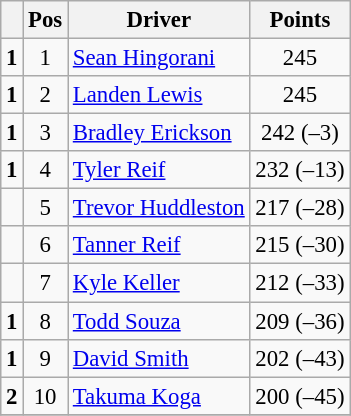<table class="wikitable" style="font-size: 95%;">
<tr>
<th></th>
<th>Pos</th>
<th>Driver</th>
<th>Points</th>
</tr>
<tr>
<td align="left"> <strong>1</strong></td>
<td style="text-align:center;">1</td>
<td><a href='#'>Sean Hingorani</a></td>
<td style="text-align:center;">245</td>
</tr>
<tr>
<td align="left"> <strong>1</strong></td>
<td style="text-align:center;">2</td>
<td><a href='#'>Landen Lewis</a></td>
<td style="text-align:center;">245</td>
</tr>
<tr>
<td align="left"> <strong>1</strong></td>
<td style="text-align:center;">3</td>
<td><a href='#'>Bradley Erickson</a></td>
<td style="text-align:center;">242 (–3)</td>
</tr>
<tr>
<td align="left"> <strong>1</strong></td>
<td style="text-align:center;">4</td>
<td><a href='#'>Tyler Reif</a></td>
<td style="text-align:center;">232 (–13)</td>
</tr>
<tr>
<td align="left"></td>
<td style="text-align:center;">5</td>
<td><a href='#'>Trevor Huddleston</a></td>
<td style="text-align:center;">217 (–28)</td>
</tr>
<tr>
<td align="left"></td>
<td style="text-align:center;">6</td>
<td><a href='#'>Tanner Reif</a></td>
<td style="text-align:center;">215 (–30)</td>
</tr>
<tr>
<td align="left"></td>
<td style="text-align:center;">7</td>
<td><a href='#'>Kyle Keller</a></td>
<td style="text-align:center;">212 (–33)</td>
</tr>
<tr>
<td align="left"> <strong>1</strong></td>
<td style="text-align:center;">8</td>
<td><a href='#'>Todd Souza</a></td>
<td style="text-align:center;">209 (–36)</td>
</tr>
<tr>
<td align="left"> <strong>1</strong></td>
<td style="text-align:center;">9</td>
<td><a href='#'>David Smith</a></td>
<td style="text-align:center;">202 (–43)</td>
</tr>
<tr>
<td align="left"> <strong>2</strong></td>
<td style="text-align:center;">10</td>
<td><a href='#'>Takuma Koga</a></td>
<td style="text-align:center;">200 (–45)</td>
</tr>
<tr class="sortbottom">
</tr>
</table>
